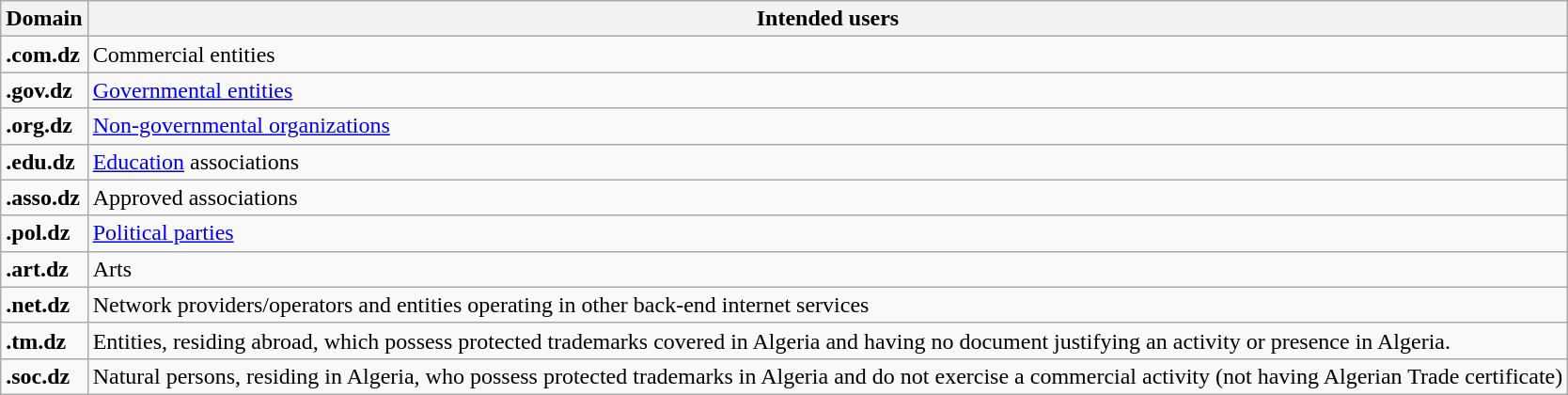<table class="wikitable">
<tr>
<th>Domain</th>
<th>Intended users</th>
</tr>
<tr>
<td><strong>.com.dz</strong></td>
<td>Commercial entities</td>
</tr>
<tr>
<td><strong>.gov.dz</strong></td>
<td><a href='#'>Governmental entities</a></td>
</tr>
<tr>
<td><strong>.org.dz</strong></td>
<td><a href='#'>Non-governmental organizations</a></td>
</tr>
<tr>
<td><strong>.edu.dz</strong></td>
<td><a href='#'>Education</a> associations</td>
</tr>
<tr>
<td><strong>.asso.dz</strong></td>
<td>Approved associations</td>
</tr>
<tr>
<td><strong>.pol.dz</strong></td>
<td><a href='#'>Political parties</a></td>
</tr>
<tr>
<td><strong>.art.dz</strong></td>
<td>Arts</td>
</tr>
<tr>
<td><strong>.net.dz</strong></td>
<td>Network providers/operators and entities operating in other back-end internet services</td>
</tr>
<tr>
<td><strong>.tm.dz</strong></td>
<td>Entities, residing abroad, which possess protected trademarks covered in Algeria and having no document justifying an activity or presence in Algeria.</td>
</tr>
<tr>
<td><strong>.soc.dz</strong></td>
<td>Natural persons, residing in Algeria, who possess protected trademarks in Algeria and do not exercise a commercial activity (not having Algerian Trade certificate)</td>
</tr>
</table>
